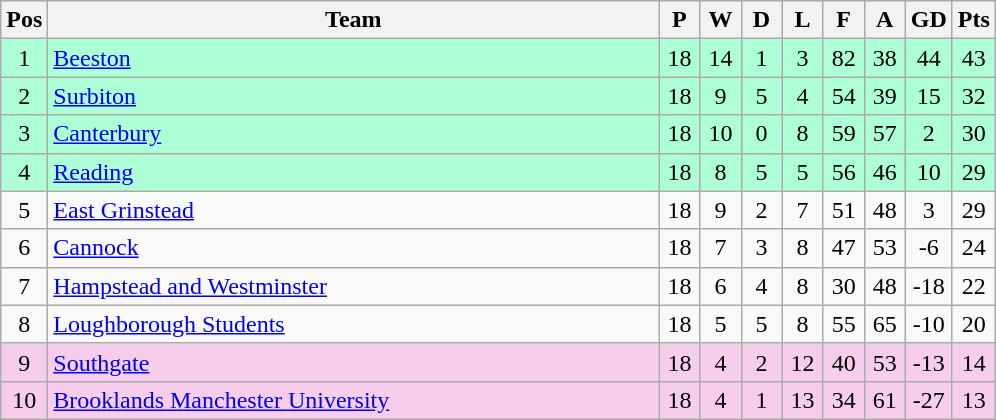<table class="wikitable" style="font-size: 100%; text-align:center;">
<tr>
<th width=20>Pos</th>
<th width=400>Team</th>
<th width=20>P</th>
<th width=20>W</th>
<th width=20>D</th>
<th width=20>L</th>
<th width=20>F</th>
<th width=20>A</th>
<th width=20>GD</th>
<th width=20>Pts</th>
</tr>
<tr style="background: #ADFFD6;">
<td>1</td>
<td align="left"><a href='#'>Beeston</a></td>
<td>18</td>
<td>14</td>
<td>1</td>
<td>3</td>
<td>82</td>
<td>38</td>
<td>44</td>
<td>43</td>
</tr>
<tr style="background: #ADFFD6;">
<td>2</td>
<td align="left"><a href='#'>Surbiton</a></td>
<td>18</td>
<td>9</td>
<td>5</td>
<td>4</td>
<td>54</td>
<td>39</td>
<td>15</td>
<td>32</td>
</tr>
<tr style="background: #ADFFD6;">
<td>3</td>
<td align="left"><a href='#'>Canterbury</a></td>
<td>18</td>
<td>10</td>
<td>0</td>
<td>8</td>
<td>59</td>
<td>57</td>
<td>2</td>
<td>30</td>
</tr>
<tr style="background: #ADFFD6;">
<td>4</td>
<td align="left"><a href='#'>Reading</a></td>
<td>18</td>
<td>8</td>
<td>5</td>
<td>5</td>
<td>56</td>
<td>46</td>
<td>10</td>
<td>29</td>
</tr>
<tr>
<td>5</td>
<td align="left"><a href='#'>East Grinstead</a></td>
<td>18</td>
<td>9</td>
<td>2</td>
<td>7</td>
<td>51</td>
<td>48</td>
<td>3</td>
<td>29</td>
</tr>
<tr>
<td>6</td>
<td align="left"><a href='#'>Cannock</a></td>
<td>18</td>
<td>7</td>
<td>3</td>
<td>8</td>
<td>47</td>
<td>53</td>
<td>-6</td>
<td>24</td>
</tr>
<tr>
<td>7</td>
<td align="left"><a href='#'>Hampstead and Westminster</a></td>
<td>18</td>
<td>6</td>
<td>4</td>
<td>8</td>
<td>30</td>
<td>48</td>
<td>-18</td>
<td>22</td>
</tr>
<tr>
<td>8</td>
<td align="left"><a href='#'>Loughborough Students</a></td>
<td>18</td>
<td>5</td>
<td>5</td>
<td>8</td>
<td>55</td>
<td>65</td>
<td>-10</td>
<td>20</td>
</tr>
<tr style="background: #F6CEEC;">
<td>9</td>
<td align="left"><a href='#'>Southgate</a></td>
<td>18</td>
<td>4</td>
<td>2</td>
<td>12</td>
<td>40</td>
<td>53</td>
<td>-13</td>
<td>14</td>
</tr>
<tr style="background: #F6CEEC;">
<td>10</td>
<td align="left"><a href='#'>Brooklands Manchester University</a></td>
<td>18</td>
<td>4</td>
<td>1</td>
<td>13</td>
<td>34</td>
<td>61</td>
<td>-27</td>
<td>13</td>
</tr>
</table>
